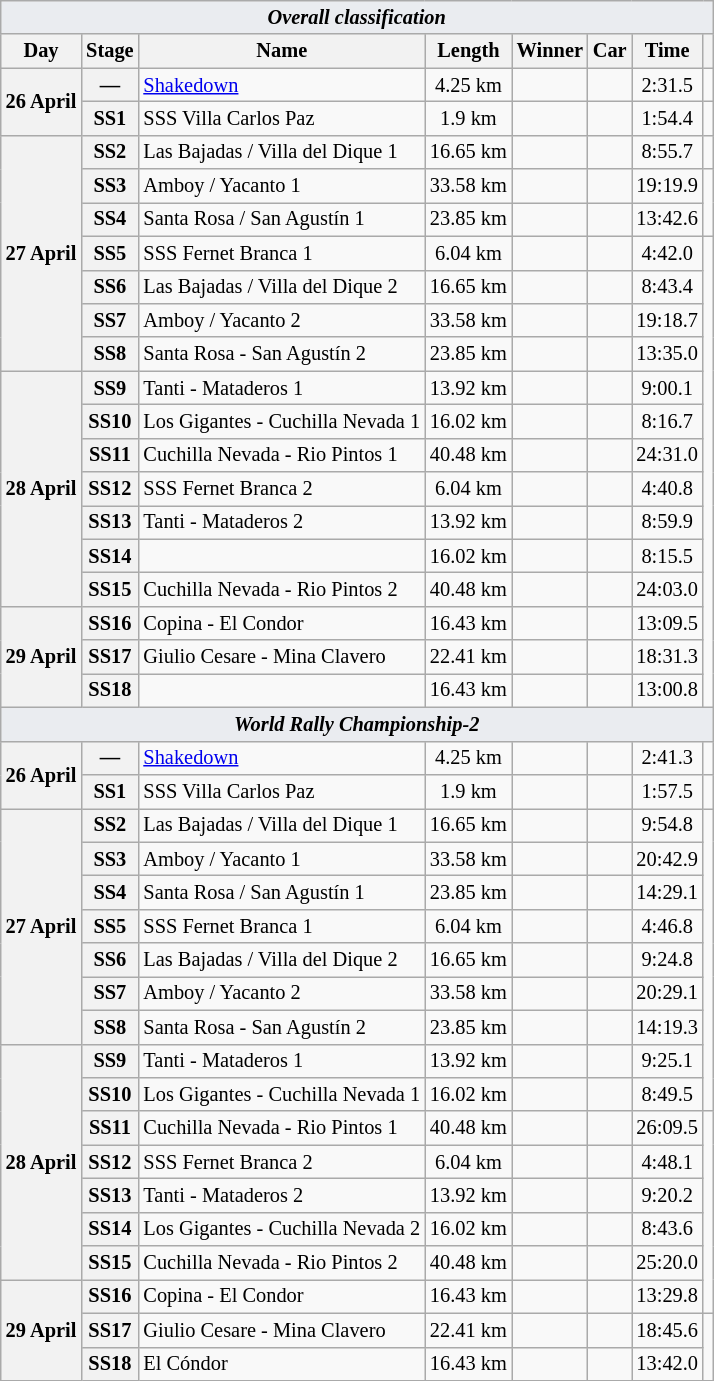<table class="wikitable" style="font-size: 85%;">
<tr>
<td style="background-color:#EAECF0; text-align:center" colspan="8"><strong><em>Overall classification</em></strong></td>
</tr>
<tr>
<th>Day</th>
<th>Stage</th>
<th>Name</th>
<th>Length</th>
<th>Winner</th>
<th>Car</th>
<th>Time</th>
<th></th>
</tr>
<tr>
<th rowspan="2">26 April</th>
<th>—</th>
<td><a href='#'>Shakedown</a></td>
<td align="center">4.25 km</td>
<td></td>
<td></td>
<td align="center">2:31.5</td>
<td></td>
</tr>
<tr>
<th>SS1</th>
<td>SSS Villa Carlos Paz</td>
<td align="center">1.9 km</td>
<td></td>
<td></td>
<td align="center">1:54.4</td>
<td></td>
</tr>
<tr>
<th rowspan="7">27 April</th>
<th>SS2</th>
<td>Las Bajadas / Villa del Dique 1</td>
<td align="center">16.65 km</td>
<td></td>
<td></td>
<td align="center">8:55.7</td>
<td></td>
</tr>
<tr>
<th>SS3</th>
<td>Amboy / Yacanto 1</td>
<td align="center">33.58 km</td>
<td></td>
<td></td>
<td align="center">19:19.9</td>
<td rowspan="2"></td>
</tr>
<tr>
<th>SS4</th>
<td>Santa Rosa / San Agustín 1</td>
<td align="center">23.85 km</td>
<td></td>
<td></td>
<td align="center">13:42.6</td>
</tr>
<tr>
<th>SS5</th>
<td>SSS Fernet Branca 1</td>
<td align="center">6.04 km</td>
<td></td>
<td></td>
<td align="center">4:42.0</td>
<td rowspan="14"></td>
</tr>
<tr>
<th>SS6</th>
<td>Las Bajadas / Villa del Dique 2</td>
<td align="center">16.65 km</td>
<td></td>
<td></td>
<td align="center">8:43.4</td>
</tr>
<tr>
<th>SS7</th>
<td>Amboy / Yacanto 2</td>
<td align="center">33.58 km</td>
<td></td>
<td></td>
<td align="center">19:18.7</td>
</tr>
<tr>
<th>SS8</th>
<td>Santa Rosa - San Agustín 2</td>
<td align="center">23.85 km</td>
<td></td>
<td></td>
<td align="right">13:35.0</td>
</tr>
<tr>
<th rowspan="7">28 April</th>
<th>SS9</th>
<td>Tanti - Mataderos 1</td>
<td align="center">13.92 km</td>
<td></td>
<td></td>
<td align="center">9:00.1</td>
</tr>
<tr>
<th>SS10</th>
<td>Los Gigantes - Cuchilla Nevada 1</td>
<td align="center">16.02 km</td>
<td></td>
<td></td>
<td align="center">8:16.7</td>
</tr>
<tr>
<th>SS11</th>
<td>Cuchilla Nevada - Rio Pintos 1</td>
<td align="center">40.48 km</td>
<td></td>
<td></td>
<td align="center">24:31.0</td>
</tr>
<tr>
<th>SS12</th>
<td>SSS Fernet Branca 2</td>
<td align="center">6.04 km</td>
<td></td>
<td></td>
<td align="center">4:40.8</td>
</tr>
<tr>
<th>SS13</th>
<td>Tanti - Mataderos 2</td>
<td align="center">13.92 km</td>
<td></td>
<td></td>
<td align="center">8:59.9</td>
</tr>
<tr>
<th>SS14</th>
<td></td>
<td align="center">16.02 km</td>
<td></td>
<td></td>
<td align="center">8:15.5</td>
</tr>
<tr>
<th>SS15</th>
<td>Cuchilla Nevada - Rio Pintos 2</td>
<td align="center">40.48 km</td>
<td></td>
<td></td>
<td align="center">24:03.0</td>
</tr>
<tr>
<th rowspan="3">29 April</th>
<th>SS16</th>
<td>Copina - El Condor</td>
<td align="center">16.43 km</td>
<td></td>
<td></td>
<td align="center">13:09.5</td>
</tr>
<tr>
<th>SS17</th>
<td>Giulio Cesare - Mina Clavero</td>
<td align="center">22.41 km</td>
<td></td>
<td></td>
<td align="center">18:31.3</td>
</tr>
<tr>
<th>SS18</th>
<td></td>
<td align="center">16.43 km</td>
<td></td>
<td></td>
<td align="center">13:00.8</td>
</tr>
<tr>
<td style="background-color:#EAECF0; text-align:center" colspan="8"><strong><em>World Rally Championship-2</em></strong></td>
</tr>
<tr>
<th rowspan="2">26 April</th>
<th>—</th>
<td><a href='#'>Shakedown</a></td>
<td align="center">4.25 km</td>
<td></td>
<td></td>
<td align="center">2:41.3</td>
<td></td>
</tr>
<tr>
<th>SS1</th>
<td>SSS Villa Carlos Paz</td>
<td align="center">1.9 km</td>
<td></td>
<td></td>
<td align="center">1:57.5</td>
<td></td>
</tr>
<tr>
<th rowspan="7">27 April</th>
<th>SS2</th>
<td>Las Bajadas / Villa del Dique 1</td>
<td align="center">16.65 km</td>
<td></td>
<td></td>
<td align="center">9:54.8</td>
<td rowspan="9"></td>
</tr>
<tr>
<th>SS3</th>
<td>Amboy / Yacanto 1</td>
<td align="center">33.58 km</td>
<td></td>
<td></td>
<td align="center">20:42.9</td>
</tr>
<tr>
<th>SS4</th>
<td>Santa Rosa / San Agustín 1</td>
<td align="center">23.85 km</td>
<td></td>
<td></td>
<td align="center">14:29.1</td>
</tr>
<tr>
<th>SS5</th>
<td>SSS Fernet Branca 1</td>
<td align="center">6.04 km</td>
<td></td>
<td></td>
<td align="center">4:46.8</td>
</tr>
<tr>
<th>SS6</th>
<td>Las Bajadas / Villa del Dique 2</td>
<td align="center">16.65 km</td>
<td></td>
<td></td>
<td align="center">9:24.8</td>
</tr>
<tr>
<th>SS7</th>
<td>Amboy / Yacanto 2</td>
<td align="center">33.58 km</td>
<td></td>
<td></td>
<td align="center">20:29.1</td>
</tr>
<tr>
<th>SS8</th>
<td>Santa Rosa - San Agustín 2</td>
<td align="center">23.85 km</td>
<td></td>
<td></td>
<td align="right">14:19.3</td>
</tr>
<tr>
<th rowspan="7">28 April</th>
<th>SS9</th>
<td>Tanti - Mataderos 1</td>
<td align="center">13.92 km</td>
<td></td>
<td></td>
<td align="center">9:25.1</td>
</tr>
<tr>
<th>SS10</th>
<td>Los Gigantes - Cuchilla Nevada 1</td>
<td align="center">16.02 km</td>
<td></td>
<td></td>
<td align="center">8:49.5</td>
</tr>
<tr>
<th>SS11</th>
<td>Cuchilla Nevada - Rio Pintos 1</td>
<td align="center">40.48 km</td>
<td></td>
<td></td>
<td align="center">26:09.5</td>
<td rowspan="6"></td>
</tr>
<tr>
<th>SS12</th>
<td>SSS Fernet Branca 2</td>
<td align="center">6.04 km</td>
<td></td>
<td></td>
<td align="center">4:48.1</td>
</tr>
<tr>
<th>SS13</th>
<td>Tanti - Mataderos 2</td>
<td align="center">13.92 km</td>
<td></td>
<td></td>
<td align="center">9:20.2</td>
</tr>
<tr>
<th>SS14</th>
<td>Los Gigantes - Cuchilla Nevada 2</td>
<td align="center">16.02 km</td>
<td></td>
<td></td>
<td align="center">8:43.6</td>
</tr>
<tr>
<th>SS15</th>
<td>Cuchilla Nevada - Rio Pintos 2</td>
<td align="center">40.48 km</td>
<td></td>
<td></td>
<td align="center">25:20.0</td>
</tr>
<tr>
<th rowspan="3">29 April</th>
<th>SS16</th>
<td>Copina - El Condor</td>
<td align="center">16.43 km</td>
<td></td>
<td></td>
<td align="center">13:29.8</td>
</tr>
<tr>
<th>SS17</th>
<td>Giulio Cesare - Mina Clavero</td>
<td align="center">22.41 km</td>
<td></td>
<td></td>
<td align="center">18:45.6</td>
<td rowspan="2"></td>
</tr>
<tr>
<th>SS18</th>
<td>El Cóndor</td>
<td align="center">16.43 km</td>
<td></td>
<td></td>
<td align="center">13:42.0</td>
</tr>
</table>
